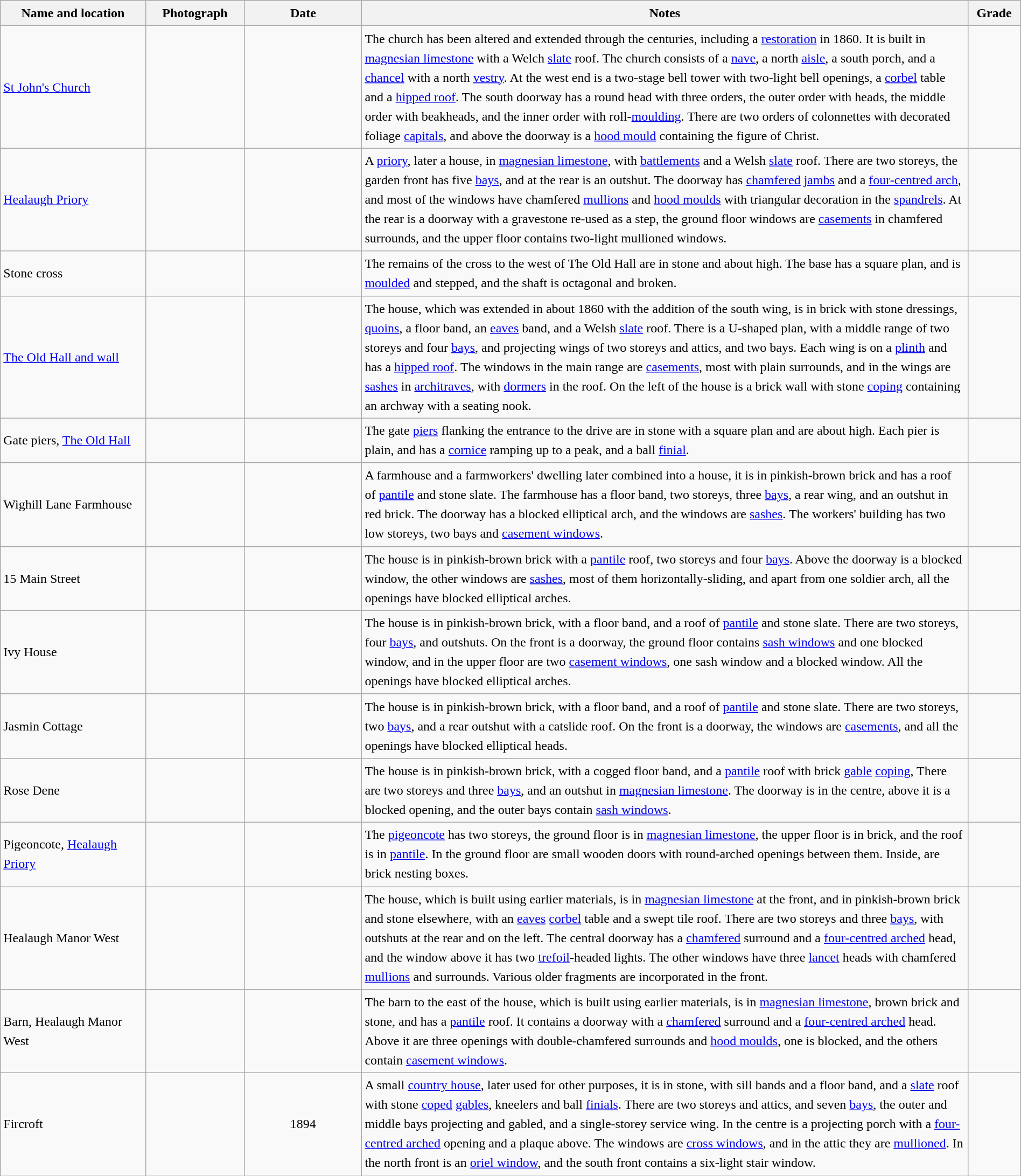<table class="wikitable sortable plainrowheaders" style="width:100%; border:0px; text-align:left; line-height:150%">
<tr>
<th scope="col"  style="width:150px">Name and location</th>
<th scope="col"  style="width:100px" class="unsortable">Photograph</th>
<th scope="col"  style="width:120px">Date</th>
<th scope="col"  style="width:650px" class="unsortable">Notes</th>
<th scope="col"  style="width:50px">Grade</th>
</tr>
<tr>
<td><a href='#'>St John's Church</a><br><small></small></td>
<td></td>
<td align="center"></td>
<td>The church has been altered and extended through the centuries, including a <a href='#'>restoration</a> in 1860.  It is built in <a href='#'>magnesian limestone</a> with a Welch <a href='#'>slate</a> roof.  The church consists of a <a href='#'>nave</a>, a north <a href='#'>aisle</a>, a south porch, and a <a href='#'>chancel</a> with a north <a href='#'>vestry</a>. At the  west end is a two-stage bell tower with two-light bell openings, a <a href='#'>corbel</a> table and a <a href='#'>hipped roof</a>.  The south doorway has a round head with three orders, the outer order with heads, the middle order with beakheads, and the inner order with roll-<a href='#'>moulding</a>. There are two orders of colonnettes with decorated foliage <a href='#'>capitals</a>, and above the doorway is a <a href='#'>hood mould</a> containing the figure of Christ.</td>
<td align="center" ></td>
</tr>
<tr>
<td><a href='#'>Healaugh Priory</a><br><small></small></td>
<td></td>
<td align="center"></td>
<td>A <a href='#'>priory</a>, later a house, in <a href='#'>magnesian limestone</a>, with <a href='#'>battlements</a> and a Welsh <a href='#'>slate</a> roof. There are two storeys, the garden front has five <a href='#'>bays</a>, and at the rear is an outshut.  The doorway has <a href='#'>chamfered</a> <a href='#'>jambs</a> and a <a href='#'>four-centred arch</a>, and most of the windows have chamfered <a href='#'>mullions</a> and <a href='#'>hood moulds</a> with triangular decoration in the <a href='#'>spandrels</a>. At the rear is a doorway with a gravestone re-used as a step, the ground floor windows are <a href='#'>casements</a> in chamfered surrounds, and the upper floor contains two-light mullioned windows.</td>
<td align="center" ></td>
</tr>
<tr>
<td>Stone cross<br><small></small></td>
<td></td>
<td align="center"></td>
<td>The remains of the cross to the west of The Old Hall are in stone and about  high. The base has a square plan, and is <a href='#'>moulded</a> and stepped, and the shaft is octagonal and broken.</td>
<td align="center" ></td>
</tr>
<tr>
<td><a href='#'>The Old Hall and wall</a><br><small></small></td>
<td></td>
<td align="center"></td>
<td>The house, which was extended in about 1860 with the addition of the south wing, is in brick with stone dressings, <a href='#'>quoins</a>, a floor band, an <a href='#'>eaves</a> band, and a Welsh <a href='#'>slate</a> roof.  There is a U-shaped plan, with a middle range of two storeys and four <a href='#'>bays</a>, and projecting wings of two storeys and attics, and two bays. Each wing is on a <a href='#'>plinth</a> and has a <a href='#'>hipped roof</a>.  The windows in the main range are <a href='#'>casements</a>, most with plain surrounds, and in the wings are <a href='#'>sashes</a> in <a href='#'>architraves</a>, with <a href='#'>dormers</a> in the roof. On the left of the house is a brick wall with stone <a href='#'>coping</a> containing an archway with a seating nook.</td>
<td align="center" ></td>
</tr>
<tr>
<td>Gate piers, <a href='#'>The Old Hall</a><br><small></small></td>
<td></td>
<td align="center"></td>
<td>The gate <a href='#'>piers</a> flanking the entrance to the drive are in stone with a square plan and are about  high. Each pier is plain, and has a <a href='#'>cornice</a> ramping up to a peak, and a ball <a href='#'>finial</a>.</td>
<td align="center" ></td>
</tr>
<tr>
<td>Wighill Lane Farmhouse<br><small></small></td>
<td></td>
<td align="center"></td>
<td>A farmhouse and a farmworkers' dwelling later combined into a house, it is in pinkish-brown brick and has a roof of <a href='#'>pantile</a> and stone slate. The farmhouse has a floor band, two storeys, three <a href='#'>bays</a>, a rear wing, and an outshut in red brick. The doorway has a blocked elliptical arch, and the windows are <a href='#'>sashes</a>. The workers' building has two low storeys, two bays and <a href='#'>casement windows</a>.</td>
<td align="center" ></td>
</tr>
<tr>
<td>15 Main Street<br><small></small></td>
<td></td>
<td align="center"></td>
<td>The house is in pinkish-brown brick with a <a href='#'>pantile</a> roof, two storeys and four <a href='#'>bays</a>. Above the doorway is a blocked window, the other windows are <a href='#'>sashes</a>, most of them horizontally-sliding, and apart from one soldier arch, all the openings have blocked elliptical arches.</td>
<td align="center" ></td>
</tr>
<tr>
<td>Ivy House<br><small></small></td>
<td></td>
<td align="center"></td>
<td>The house is in pinkish-brown brick, with a floor band, and a roof of <a href='#'>pantile</a> and stone slate. There are two storeys, four <a href='#'>bays</a>, and outshuts.  On the front is a doorway, the ground floor contains <a href='#'>sash windows</a> and one blocked window, and in the upper floor are two <a href='#'>casement windows</a>, one sash window and a blocked window.  All the openings have blocked elliptical arches.</td>
<td align="center" ></td>
</tr>
<tr>
<td>Jasmin Cottage<br><small></small></td>
<td></td>
<td align="center"></td>
<td>The house is in pinkish-brown brick, with a floor band, and a roof of <a href='#'>pantile</a> and stone slate. There are two storeys, two  <a href='#'>bays</a>, and a rear outshut with a catslide roof. On the front is a doorway, the windows are <a href='#'>casements</a>, and all the openings have blocked elliptical heads.</td>
<td align="center" ></td>
</tr>
<tr>
<td>Rose Dene<br><small></small></td>
<td></td>
<td align="center"></td>
<td>The house is in pinkish-brown brick, with a cogged floor band, and a <a href='#'>pantile</a> roof with brick <a href='#'>gable</a> <a href='#'>coping</a>,  There are two storeys and three <a href='#'>bays</a>, and an outshut in <a href='#'>magnesian limestone</a>.  The doorway is in the centre, above it is a blocked opening, and the outer bays contain <a href='#'>sash windows</a>.</td>
<td align="center" ></td>
</tr>
<tr>
<td>Pigeoncote, <a href='#'>Healaugh Priory</a><br><small></small></td>
<td></td>
<td align="center"></td>
<td>The <a href='#'>pigeoncote</a> has two storeys, the ground floor is in <a href='#'>magnesian limestone</a>, the upper floor is in brick, and the roof is in <a href='#'>pantile</a>.  In the ground floor are small wooden doors with round-arched openings between them.  Inside, are brick nesting boxes.</td>
<td align="center" ></td>
</tr>
<tr>
<td>Healaugh Manor West<br><small></small></td>
<td></td>
<td align="center"></td>
<td>The house, which is built using earlier materials, is in <a href='#'>magnesian limestone</a> at the front, and in pinkish-brown brick and stone elsewhere, with an <a href='#'>eaves</a> <a href='#'>corbel</a> table and a swept tile roof. There are two storeys and three <a href='#'>bays</a>, with outshuts at the rear and on the left. The central doorway has a <a href='#'>chamfered</a> surround and a <a href='#'>four-centred arched</a> head, and the window above it has two <a href='#'>trefoil</a>-headed lights. The other windows have three <a href='#'>lancet</a> heads with chamfered <a href='#'>mullions</a> and surrounds. Various older fragments are incorporated in the front.</td>
<td align="center" ></td>
</tr>
<tr>
<td>Barn, Healaugh Manor West<br><small></small></td>
<td></td>
<td align="center"></td>
<td>The barn to the east of the house, which is built using earlier materials, is in <a href='#'>magnesian limestone</a>, brown brick and stone, and has a <a href='#'>pantile</a> roof.  It contains a doorway with a <a href='#'>chamfered</a> surround and a <a href='#'>four-centred arched</a> head. Above it are three openings with double-chamfered surrounds and <a href='#'>hood moulds</a>, one is blocked, and the others contain <a href='#'>casement windows</a>.</td>
<td align="center" ></td>
</tr>
<tr>
<td>Fircroft<br><small></small></td>
<td></td>
<td align="center">1894</td>
<td>A small <a href='#'>country house</a>, later used for other purposes, it is in stone, with sill bands and a floor band, and a <a href='#'>slate</a> roof with stone <a href='#'>coped</a> <a href='#'>gables</a>, kneelers and ball <a href='#'>finials</a>. There are two storeys and attics, and seven <a href='#'>bays</a>, the outer and middle bays projecting and gabled, and a single-storey service wing.  In the centre is a projecting porch with a <a href='#'>four-centred arched</a> opening and a plaque above.  The windows are <a href='#'>cross windows</a>, and in the attic they are <a href='#'>mullioned</a>. In the north front is an <a href='#'>oriel window</a>, and the south front contains a six-light stair window.</td>
<td align="center" ></td>
</tr>
</table>
